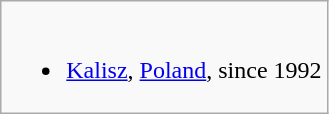<table class="wikitable">
<tr valign="top">
<td><br><ul><li> <a href='#'>Kalisz</a>, <a href='#'>Poland</a>, since 1992</li></ul></td>
</tr>
</table>
